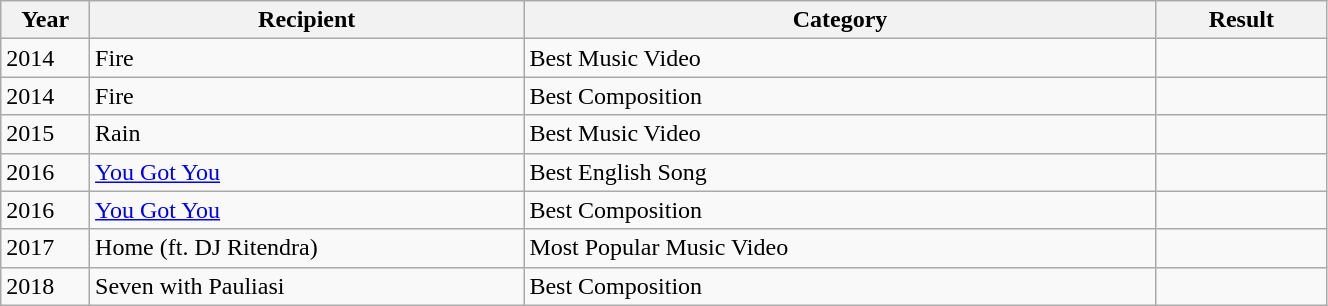<table style="width:70%;" class="wikitable sortable">
<tr>
<th style="width:33px;">Year</th>
<th style="width:190px;">Recipient</th>
<th style="width:280px;">Category</th>
<th style="width:70px;">Result</th>
</tr>
<tr>
<td>2014</td>
<td>Fire</td>
<td>Best Music Video</td>
<td></td>
</tr>
<tr>
<td>2014</td>
<td>Fire</td>
<td>Best Composition</td>
<td></td>
</tr>
<tr>
<td>2015</td>
<td>Rain</td>
<td>Best Music Video</td>
<td></td>
</tr>
<tr>
<td>2016</td>
<td><a href='#'>You Got You</a></td>
<td>Best English Song</td>
<td></td>
</tr>
<tr>
<td>2016</td>
<td><a href='#'>You Got You</a></td>
<td>Best Composition</td>
<td></td>
</tr>
<tr>
<td>2017</td>
<td>Home (ft. DJ Ritendra)</td>
<td>Most Popular Music Video</td>
<td></td>
</tr>
<tr>
<td>2018</td>
<td>Seven with Pauliasi</td>
<td>Best Composition</td>
<td></td>
</tr>
</table>
